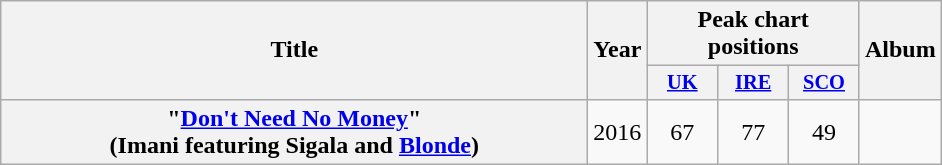<table class="wikitable plainrowheaders" style="text-align:center;">
<tr>
<th scope="col" rowspan="2" style="width:24em;">Title</th>
<th scope="col" rowspan="2" style="width:1em;">Year</th>
<th scope="col" colspan="3">Peak chart positions</th>
<th scope="col" rowspan="2">Album</th>
</tr>
<tr>
<th scope="col" style="width:3em;font-size:85%;"><a href='#'>UK</a><br></th>
<th scope="col" style="width:3em;font-size:85%;"><a href='#'>IRE</a><br></th>
<th scope="col" style="width:3em;font-size:85%;"><a href='#'>SCO</a></th>
</tr>
<tr>
<th scope="row">"<a href='#'>Don't Need No Money</a>"<br><span>(Imani featuring Sigala and <a href='#'>Blonde</a>)</span></th>
<td>2016</td>
<td>67</td>
<td>77</td>
<td>49</td>
<td></td>
</tr>
</table>
